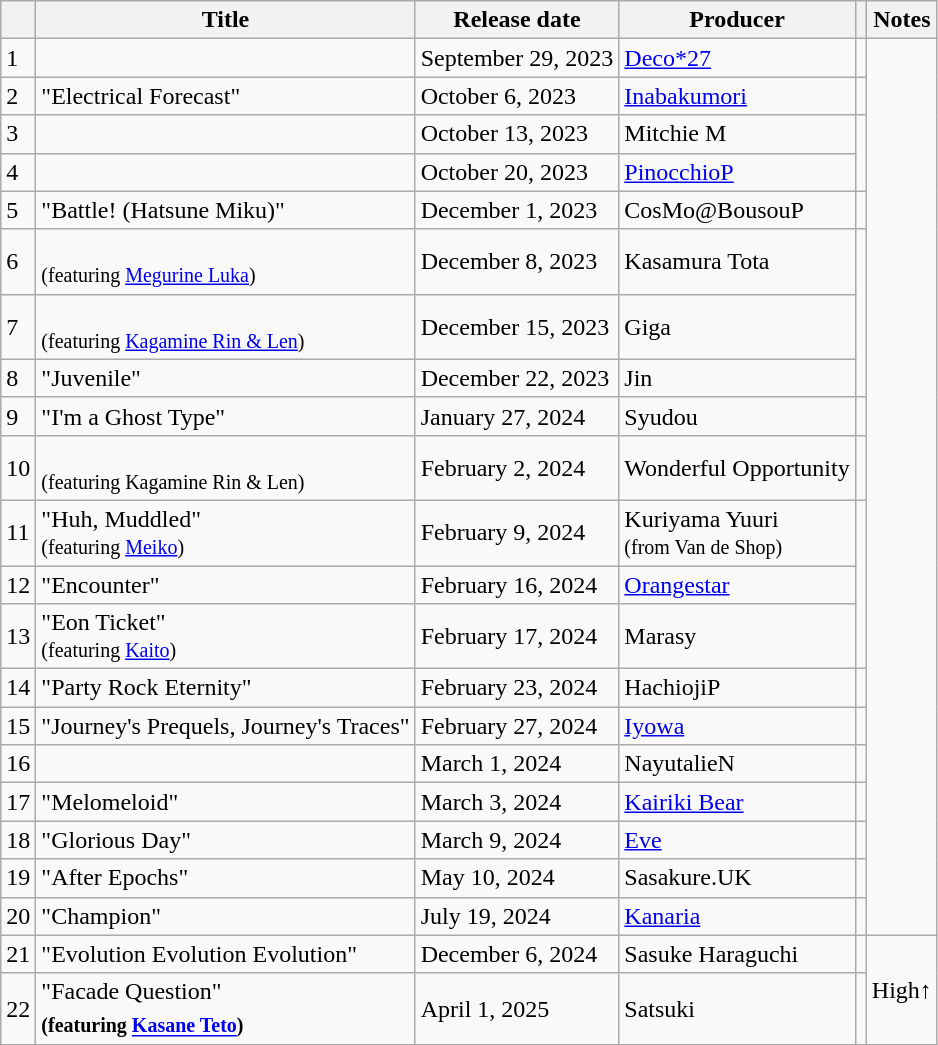<table class="wikitable sortable mw-collapsible">
<tr>
<th></th>
<th>Title</th>
<th>Release date</th>
<th>Producer</th>
<th></th>
<th>Notes</th>
</tr>
<tr>
<td>1</td>
<td></td>
<td>September 29, 2023</td>
<td><a href='#'>Deco*27</a></td>
<td></td>
<td rowspan="20"></td>
</tr>
<tr>
<td>2</td>
<td>"Electrical Forecast"</td>
<td>October 6, 2023</td>
<td><a href='#'>Inabakumori</a></td>
<td></td>
</tr>
<tr>
<td>3</td>
<td></td>
<td>October 13, 2023</td>
<td>Mitchie M</td>
<td rowspan="2"></td>
</tr>
<tr>
<td>4</td>
<td></td>
<td>October 20, 2023</td>
<td><a href='#'>PinocchioP</a></td>
</tr>
<tr>
<td>5</td>
<td>"Battle! (Hatsune Miku)"</td>
<td>December 1, 2023</td>
<td>CosMo@BousouP</td>
<td></td>
</tr>
<tr>
<td>6</td>
<td><br><small>(featuring <a href='#'>Megurine Luka</a>)</small></td>
<td>December 8, 2023</td>
<td>Kasamura Tota</td>
<td rowspan="3"></td>
</tr>
<tr>
<td>7</td>
<td><br><small>(featuring <a href='#'>Kagamine Rin & Len</a>)</small></td>
<td>December 15, 2023</td>
<td>Giga</td>
</tr>
<tr>
<td>8</td>
<td>"Juvenile"</td>
<td>December 22, 2023</td>
<td>Jin</td>
</tr>
<tr>
<td>9</td>
<td>"I'm a Ghost Type"</td>
<td>January 27, 2024</td>
<td>Syudou</td>
<td></td>
</tr>
<tr>
<td>10</td>
<td><br><small>(featuring Kagamine Rin & Len)</small></td>
<td>February 2, 2024</td>
<td>Wonderful Opportunity</td>
<td></td>
</tr>
<tr>
<td>11</td>
<td>"Huh, Muddled"<br><small>(featuring <a href='#'>Meiko</a>)</small></td>
<td>February 9, 2024</td>
<td>Kuriyama Yuuri<br><small>(from Van de Shop)</small></td>
<td rowspan="3"></td>
</tr>
<tr>
<td>12</td>
<td>"Encounter"</td>
<td>February 16, 2024</td>
<td><a href='#'>Orangestar</a></td>
</tr>
<tr>
<td>13</td>
<td>"Eon Ticket"<br><small>(featuring <a href='#'>Kaito</a>)</small></td>
<td>February 17, 2024</td>
<td>Marasy</td>
</tr>
<tr>
<td>14</td>
<td>"Party Rock Eternity"</td>
<td>February 23, 2024</td>
<td>HachiojiP</td>
<td></td>
</tr>
<tr>
<td>15</td>
<td>"Journey's Prequels, Journey's Traces"</td>
<td>February 27, 2024</td>
<td><a href='#'>Iyowa</a></td>
<td></td>
</tr>
<tr>
<td>16</td>
<td></td>
<td>March 1, 2024</td>
<td>NayutalieN</td>
<td></td>
</tr>
<tr>
<td>17</td>
<td>"Melomeloid"</td>
<td>March 3, 2024</td>
<td><a href='#'>Kairiki Bear</a></td>
<td></td>
</tr>
<tr>
<td>18</td>
<td>"Glorious Day"</td>
<td>March 9, 2024</td>
<td><a href='#'>Eve</a></td>
<td></td>
</tr>
<tr>
<td>19</td>
<td>"After Epochs"</td>
<td>May 10, 2024</td>
<td>Sasakure.UK</td>
<td></td>
</tr>
<tr>
<td>20</td>
<td>"Champion"</td>
<td>July 19, 2024</td>
<td><a href='#'>Kanaria</a></td>
<td></td>
</tr>
<tr>
<td>21</td>
<td>"Evolution Evolution Evolution"</td>
<td>December 6, 2024</td>
<td>Sasuke Haraguchi</td>
<td></td>
<td rowspan="2">High↑</td>
</tr>
<tr>
<td>22</td>
<td>"Facade Question"<br><sub><strong>(featuring <a href='#'>Kasane Teto</a>)</strong></sub></td>
<td>April 1, 2025</td>
<td>Satsuki</td>
<td></td>
</tr>
</table>
